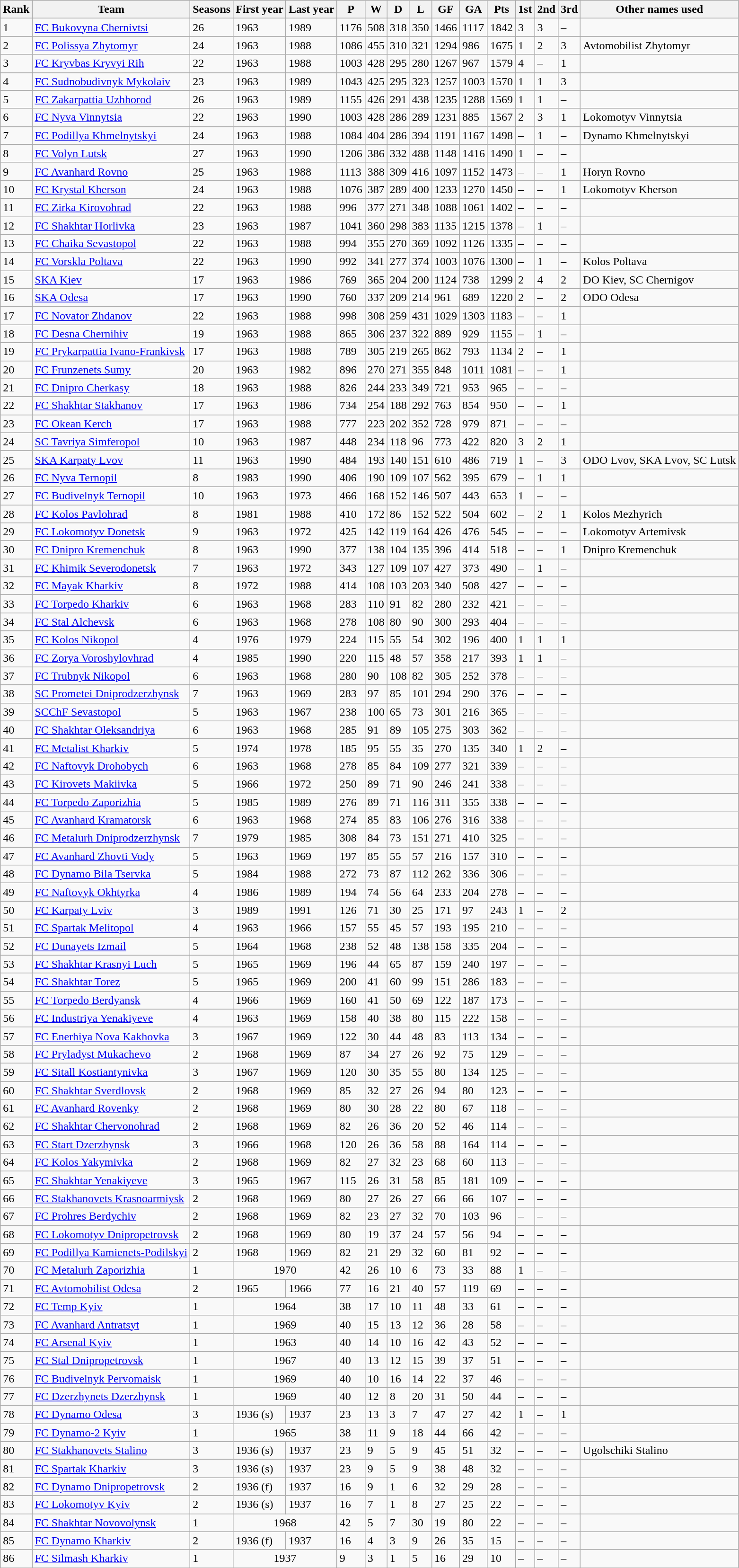<table border=1 bordercolor="#CCCCCC" class=wikitable style="font-size:100%;">
<tr align=LEFT valign=CENTER>
<th>Rank</th>
<th>Team</th>
<th>Seasons</th>
<th>First year</th>
<th>Last year</th>
<th>P</th>
<th>W</th>
<th>D</th>
<th>L</th>
<th>GF</th>
<th>GA</th>
<th>Pts</th>
<th>1st</th>
<th>2nd</th>
<th>3rd</th>
<th>Other names used</th>
</tr>
<tr>
<td>1</td>
<td><a href='#'>FC Bukovyna Chernivtsi</a></td>
<td>26</td>
<td>1963</td>
<td>1989</td>
<td>1176</td>
<td>508</td>
<td>318</td>
<td>350</td>
<td>1466</td>
<td>1117</td>
<td>1842</td>
<td>3</td>
<td>3</td>
<td>–</td>
<td></td>
</tr>
<tr>
<td>2</td>
<td><a href='#'>FC Polissya Zhytomyr</a></td>
<td>24</td>
<td>1963</td>
<td>1988</td>
<td>1086</td>
<td>455</td>
<td>310</td>
<td>321</td>
<td>1294</td>
<td>986</td>
<td>1675</td>
<td>1</td>
<td>2</td>
<td>3</td>
<td>Avtomobilist Zhytomyr</td>
</tr>
<tr>
<td>3</td>
<td><a href='#'>FC Kryvbas Kryvyi Rih</a></td>
<td>22</td>
<td>1963</td>
<td>1988</td>
<td>1003</td>
<td>428</td>
<td>295</td>
<td>280</td>
<td>1267</td>
<td>967</td>
<td>1579</td>
<td>4</td>
<td>–</td>
<td>1</td>
<td></td>
</tr>
<tr>
<td>4</td>
<td><a href='#'>FC Sudnobudivnyk Mykolaiv</a></td>
<td>23</td>
<td>1963</td>
<td>1989</td>
<td>1043</td>
<td>425</td>
<td>295</td>
<td>323</td>
<td>1257</td>
<td>1003</td>
<td>1570</td>
<td>1</td>
<td>1</td>
<td>3</td>
<td></td>
</tr>
<tr>
<td>5</td>
<td><a href='#'>FC Zakarpattia Uzhhorod</a></td>
<td>26</td>
<td>1963</td>
<td>1989</td>
<td>1155</td>
<td>426</td>
<td>291</td>
<td>438</td>
<td>1235</td>
<td>1288</td>
<td>1569</td>
<td>1</td>
<td>1</td>
<td>–</td>
<td></td>
</tr>
<tr>
<td>6</td>
<td><a href='#'>FC Nyva Vinnytsia</a></td>
<td>22</td>
<td>1963</td>
<td>1990</td>
<td>1003</td>
<td>428</td>
<td>286</td>
<td>289</td>
<td>1231</td>
<td>885</td>
<td>1567</td>
<td>2</td>
<td>3</td>
<td>1</td>
<td>Lokomotyv Vinnytsia</td>
</tr>
<tr>
<td>7</td>
<td><a href='#'>FC Podillya Khmelnytskyi</a></td>
<td>24</td>
<td>1963</td>
<td>1988</td>
<td>1084</td>
<td>404</td>
<td>286</td>
<td>394</td>
<td>1191</td>
<td>1167</td>
<td>1498</td>
<td>–</td>
<td>1</td>
<td>–</td>
<td>Dynamo Khmelnytskyi</td>
</tr>
<tr>
<td>8</td>
<td><a href='#'>FC Volyn Lutsk</a></td>
<td>27</td>
<td>1963</td>
<td>1990</td>
<td>1206</td>
<td>386</td>
<td>332</td>
<td>488</td>
<td>1148</td>
<td>1416</td>
<td>1490</td>
<td>1</td>
<td>–</td>
<td>–</td>
<td></td>
</tr>
<tr>
<td>9</td>
<td><a href='#'>FC Avanhard Rovno</a></td>
<td>25</td>
<td>1963</td>
<td>1988</td>
<td>1113</td>
<td>388</td>
<td>309</td>
<td>416</td>
<td>1097</td>
<td>1152</td>
<td>1473</td>
<td>–</td>
<td>–</td>
<td>1</td>
<td>Horyn Rovno</td>
</tr>
<tr>
<td>10</td>
<td><a href='#'>FC Krystal Kherson</a></td>
<td>24</td>
<td>1963</td>
<td>1988</td>
<td>1076</td>
<td>387</td>
<td>289</td>
<td>400</td>
<td>1233</td>
<td>1270</td>
<td>1450</td>
<td>–</td>
<td>–</td>
<td>1</td>
<td>Lokomotyv Kherson</td>
</tr>
<tr>
<td>11</td>
<td><a href='#'>FC Zirka Kirovohrad</a></td>
<td>22</td>
<td>1963</td>
<td>1988</td>
<td>996</td>
<td>377</td>
<td>271</td>
<td>348</td>
<td>1088</td>
<td>1061</td>
<td>1402</td>
<td>–</td>
<td>–</td>
<td>–</td>
<td></td>
</tr>
<tr>
<td>12</td>
<td><a href='#'>FC Shakhtar Horlivka</a></td>
<td>23</td>
<td>1963</td>
<td>1987</td>
<td>1041</td>
<td>360</td>
<td>298</td>
<td>383</td>
<td>1135</td>
<td>1215</td>
<td>1378</td>
<td>–</td>
<td>1</td>
<td>–</td>
<td></td>
</tr>
<tr>
<td>13</td>
<td><a href='#'>FC Chaika Sevastopol</a></td>
<td>22</td>
<td>1963</td>
<td>1988</td>
<td>994</td>
<td>355</td>
<td>270</td>
<td>369</td>
<td>1092</td>
<td>1126</td>
<td>1335</td>
<td>–</td>
<td>–</td>
<td>–</td>
<td></td>
</tr>
<tr>
<td>14</td>
<td><a href='#'>FC Vorskla Poltava</a></td>
<td>22</td>
<td>1963</td>
<td>1990</td>
<td>992</td>
<td>341</td>
<td>277</td>
<td>374</td>
<td>1003</td>
<td>1076</td>
<td>1300</td>
<td>–</td>
<td>1</td>
<td>–</td>
<td>Kolos Poltava</td>
</tr>
<tr>
<td>15</td>
<td><a href='#'>SKA Kiev</a></td>
<td>17</td>
<td>1963</td>
<td>1986</td>
<td>769</td>
<td>365</td>
<td>204</td>
<td>200</td>
<td>1124</td>
<td>738</td>
<td>1299</td>
<td>2</td>
<td>4</td>
<td>2</td>
<td>DO Kiev, SC Chernigov</td>
</tr>
<tr>
<td>16</td>
<td><a href='#'>SKA Odesa</a></td>
<td>17</td>
<td>1963</td>
<td>1990</td>
<td>760</td>
<td>337</td>
<td>209</td>
<td>214</td>
<td>961</td>
<td>689</td>
<td>1220</td>
<td>2</td>
<td>–</td>
<td>2</td>
<td>ODO Odesa</td>
</tr>
<tr>
<td>17</td>
<td><a href='#'>FC Novator Zhdanov</a></td>
<td>22</td>
<td>1963</td>
<td>1988</td>
<td>998</td>
<td>308</td>
<td>259</td>
<td>431</td>
<td>1029</td>
<td>1303</td>
<td>1183</td>
<td>–</td>
<td>–</td>
<td>1</td>
<td></td>
</tr>
<tr>
<td>18</td>
<td><a href='#'>FC Desna Chernihiv</a></td>
<td>19</td>
<td>1963</td>
<td>1988</td>
<td>865</td>
<td>306</td>
<td>237</td>
<td>322</td>
<td>889</td>
<td>929</td>
<td>1155</td>
<td>–</td>
<td>1</td>
<td>–</td>
<td></td>
</tr>
<tr>
<td>19</td>
<td><a href='#'>FC Prykarpattia Ivano-Frankivsk</a></td>
<td>17</td>
<td>1963</td>
<td>1988</td>
<td>789</td>
<td>305</td>
<td>219</td>
<td>265</td>
<td>862</td>
<td>793</td>
<td>1134</td>
<td>2</td>
<td>–</td>
<td>1</td>
<td></td>
</tr>
<tr>
<td>20</td>
<td><a href='#'>FC Frunzenets Sumy</a></td>
<td>20</td>
<td>1963</td>
<td>1982</td>
<td>896</td>
<td>270</td>
<td>271</td>
<td>355</td>
<td>848</td>
<td>1011</td>
<td>1081</td>
<td>–</td>
<td>–</td>
<td>1</td>
<td></td>
</tr>
<tr>
<td>21</td>
<td><a href='#'>FC Dnipro Cherkasy</a></td>
<td>18</td>
<td>1963</td>
<td>1988</td>
<td>826</td>
<td>244</td>
<td>233</td>
<td>349</td>
<td>721</td>
<td>953</td>
<td>965</td>
<td>–</td>
<td>–</td>
<td>–</td>
<td></td>
</tr>
<tr>
<td>22</td>
<td><a href='#'>FC Shakhtar Stakhanov</a></td>
<td>17</td>
<td>1963</td>
<td>1986</td>
<td>734</td>
<td>254</td>
<td>188</td>
<td>292</td>
<td>763</td>
<td>854</td>
<td>950</td>
<td>–</td>
<td>–</td>
<td>1</td>
<td></td>
</tr>
<tr>
<td>23</td>
<td><a href='#'>FC Okean Kerch</a></td>
<td>17</td>
<td>1963</td>
<td>1988</td>
<td>777</td>
<td>223</td>
<td>202</td>
<td>352</td>
<td>728</td>
<td>979</td>
<td>871</td>
<td>–</td>
<td>–</td>
<td>–</td>
<td></td>
</tr>
<tr>
<td>24</td>
<td><a href='#'>SC Tavriya Simferopol</a></td>
<td>10</td>
<td>1963</td>
<td>1987</td>
<td>448</td>
<td>234</td>
<td>118</td>
<td>96</td>
<td>773</td>
<td>422</td>
<td>820</td>
<td>3</td>
<td>2</td>
<td>1</td>
<td></td>
</tr>
<tr>
<td>25</td>
<td><a href='#'>SKA Karpaty Lvov</a></td>
<td>11</td>
<td>1963</td>
<td>1990</td>
<td>484</td>
<td>193</td>
<td>140</td>
<td>151</td>
<td>610</td>
<td>486</td>
<td>719</td>
<td>1</td>
<td>–</td>
<td>3</td>
<td>ODO Lvov, SKA Lvov, SC Lutsk</td>
</tr>
<tr>
<td>26</td>
<td><a href='#'>FC Nyva Ternopil</a></td>
<td>8</td>
<td>1983</td>
<td>1990</td>
<td>406</td>
<td>190</td>
<td>109</td>
<td>107</td>
<td>562</td>
<td>395</td>
<td>679</td>
<td>–</td>
<td>1</td>
<td>1</td>
<td></td>
</tr>
<tr>
<td>27</td>
<td><a href='#'>FC Budivelnyk Ternopil</a></td>
<td>10</td>
<td>1963</td>
<td>1973</td>
<td>466</td>
<td>168</td>
<td>152</td>
<td>146</td>
<td>507</td>
<td>443</td>
<td>653</td>
<td>1</td>
<td>–</td>
<td>–</td>
<td></td>
</tr>
<tr>
<td>28</td>
<td><a href='#'>FC Kolos Pavlohrad</a></td>
<td>8</td>
<td>1981</td>
<td>1988</td>
<td>410</td>
<td>172</td>
<td>86</td>
<td>152</td>
<td>522</td>
<td>504</td>
<td>602</td>
<td>–</td>
<td>2</td>
<td>1</td>
<td>Kolos Mezhyrich</td>
</tr>
<tr>
<td>29</td>
<td><a href='#'>FC Lokomotyv Donetsk</a></td>
<td>9</td>
<td>1963</td>
<td>1972</td>
<td>425</td>
<td>142</td>
<td>119</td>
<td>164</td>
<td>426</td>
<td>476</td>
<td>545</td>
<td>–</td>
<td>–</td>
<td>–</td>
<td>Lokomotyv Artemivsk</td>
</tr>
<tr>
<td>30</td>
<td><a href='#'>FC Dnipro Kremenchuk</a></td>
<td>8</td>
<td>1963</td>
<td>1990</td>
<td>377</td>
<td>138</td>
<td>104</td>
<td>135</td>
<td>396</td>
<td>414</td>
<td>518</td>
<td>–</td>
<td>–</td>
<td>1</td>
<td>Dnipro Kremenchuk</td>
</tr>
<tr>
<td>31</td>
<td><a href='#'>FC Khimik Severodonetsk</a></td>
<td>7</td>
<td>1963</td>
<td>1972</td>
<td>343</td>
<td>127</td>
<td>109</td>
<td>107</td>
<td>427</td>
<td>373</td>
<td>490</td>
<td>–</td>
<td>1</td>
<td>–</td>
<td></td>
</tr>
<tr>
<td>32</td>
<td><a href='#'>FC Mayak Kharkiv</a></td>
<td>8</td>
<td>1972</td>
<td>1988</td>
<td>414</td>
<td>108</td>
<td>103</td>
<td>203</td>
<td>340</td>
<td>508</td>
<td>427</td>
<td>–</td>
<td>–</td>
<td>–</td>
<td></td>
</tr>
<tr>
<td>33</td>
<td><a href='#'>FC Torpedo Kharkiv</a></td>
<td>6</td>
<td>1963</td>
<td>1968</td>
<td>283</td>
<td>110</td>
<td>91</td>
<td>82</td>
<td>280</td>
<td>232</td>
<td>421</td>
<td>–</td>
<td>–</td>
<td>–</td>
<td></td>
</tr>
<tr>
<td>34</td>
<td><a href='#'>FC Stal Alchevsk</a></td>
<td>6</td>
<td>1963</td>
<td>1968</td>
<td>278</td>
<td>108</td>
<td>80</td>
<td>90</td>
<td>300</td>
<td>293</td>
<td>404</td>
<td>–</td>
<td>–</td>
<td>–</td>
<td></td>
</tr>
<tr>
<td>35</td>
<td><a href='#'>FC Kolos Nikopol</a></td>
<td>4</td>
<td>1976</td>
<td>1979</td>
<td>224</td>
<td>115</td>
<td>55</td>
<td>54</td>
<td>302</td>
<td>196</td>
<td>400</td>
<td>1</td>
<td>1</td>
<td>1</td>
<td></td>
</tr>
<tr>
<td>36</td>
<td><a href='#'>FC Zorya Voroshylovhrad</a></td>
<td>4</td>
<td>1985</td>
<td>1990</td>
<td>220</td>
<td>115</td>
<td>48</td>
<td>57</td>
<td>358</td>
<td>217</td>
<td>393</td>
<td>1</td>
<td>1</td>
<td>–</td>
<td></td>
</tr>
<tr>
<td>37</td>
<td><a href='#'>FC Trubnyk Nikopol</a></td>
<td>6</td>
<td>1963</td>
<td>1968</td>
<td>280</td>
<td>90</td>
<td>108</td>
<td>82</td>
<td>305</td>
<td>252</td>
<td>378</td>
<td>–</td>
<td>–</td>
<td>–</td>
<td></td>
</tr>
<tr>
<td>38</td>
<td><a href='#'>SC Prometei Dniprodzerzhynsk</a></td>
<td>7</td>
<td>1963</td>
<td>1969</td>
<td>283</td>
<td>97</td>
<td>85</td>
<td>101</td>
<td>294</td>
<td>290</td>
<td>376</td>
<td>–</td>
<td>–</td>
<td>–</td>
<td></td>
</tr>
<tr>
<td>39</td>
<td><a href='#'>SCChF Sevastopol</a></td>
<td>5</td>
<td>1963</td>
<td>1967</td>
<td>238</td>
<td>100</td>
<td>65</td>
<td>73</td>
<td>301</td>
<td>216</td>
<td>365</td>
<td>–</td>
<td>–</td>
<td>–</td>
<td></td>
</tr>
<tr>
<td>40</td>
<td><a href='#'>FC Shakhtar Oleksandriya</a></td>
<td>6</td>
<td>1963</td>
<td>1968</td>
<td>285</td>
<td>91</td>
<td>89</td>
<td>105</td>
<td>275</td>
<td>303</td>
<td>362</td>
<td>–</td>
<td>–</td>
<td>–</td>
<td></td>
</tr>
<tr>
<td>41</td>
<td><a href='#'>FC Metalist Kharkiv</a></td>
<td>5</td>
<td>1974</td>
<td>1978</td>
<td>185</td>
<td>95</td>
<td>55</td>
<td>35</td>
<td>270</td>
<td>135</td>
<td>340</td>
<td>1</td>
<td>2</td>
<td>–</td>
<td></td>
</tr>
<tr>
<td>42</td>
<td><a href='#'>FC Naftovyk Drohobych</a></td>
<td>6</td>
<td>1963</td>
<td>1968</td>
<td>278</td>
<td>85</td>
<td>84</td>
<td>109</td>
<td>277</td>
<td>321</td>
<td>339</td>
<td>–</td>
<td>–</td>
<td>–</td>
<td></td>
</tr>
<tr>
<td>43</td>
<td><a href='#'>FC Kirovets Makiivka</a></td>
<td>5</td>
<td>1966</td>
<td>1972</td>
<td>250</td>
<td>89</td>
<td>71</td>
<td>90</td>
<td>246</td>
<td>241</td>
<td>338</td>
<td>–</td>
<td>–</td>
<td>–</td>
<td></td>
</tr>
<tr>
<td>44</td>
<td><a href='#'>FC Torpedo Zaporizhia</a></td>
<td>5</td>
<td>1985</td>
<td>1989</td>
<td>276</td>
<td>89</td>
<td>71</td>
<td>116</td>
<td>311</td>
<td>355</td>
<td>338</td>
<td>–</td>
<td>–</td>
<td>–</td>
<td></td>
</tr>
<tr>
<td>45</td>
<td><a href='#'>FC Avanhard Kramatorsk</a></td>
<td>6</td>
<td>1963</td>
<td>1968</td>
<td>274</td>
<td>85</td>
<td>83</td>
<td>106</td>
<td>276</td>
<td>316</td>
<td>338</td>
<td>–</td>
<td>–</td>
<td>–</td>
<td></td>
</tr>
<tr>
<td>46</td>
<td><a href='#'>FC Metalurh Dniprodzerzhynsk</a></td>
<td>7</td>
<td>1979</td>
<td>1985</td>
<td>308</td>
<td>84</td>
<td>73</td>
<td>151</td>
<td>271</td>
<td>410</td>
<td>325</td>
<td>–</td>
<td>–</td>
<td>–</td>
<td></td>
</tr>
<tr>
<td>47</td>
<td><a href='#'>FC Avanhard Zhovti Vody</a></td>
<td>5</td>
<td>1963</td>
<td>1969</td>
<td>197</td>
<td>85</td>
<td>55</td>
<td>57</td>
<td>216</td>
<td>157</td>
<td>310</td>
<td>–</td>
<td>–</td>
<td>–</td>
<td></td>
</tr>
<tr>
<td>48</td>
<td><a href='#'>FC Dynamo Bila Tservka</a></td>
<td>5</td>
<td>1984</td>
<td>1988</td>
<td>272</td>
<td>73</td>
<td>87</td>
<td>112</td>
<td>262</td>
<td>336</td>
<td>306</td>
<td>–</td>
<td>–</td>
<td>–</td>
<td></td>
</tr>
<tr>
<td>49</td>
<td><a href='#'>FC Naftovyk Okhtyrka</a></td>
<td>4</td>
<td>1986</td>
<td>1989</td>
<td>194</td>
<td>74</td>
<td>56</td>
<td>64</td>
<td>233</td>
<td>204</td>
<td>278</td>
<td>–</td>
<td>–</td>
<td>–</td>
<td></td>
</tr>
<tr>
<td>50</td>
<td><a href='#'>FC Karpaty Lviv</a></td>
<td>3</td>
<td>1989</td>
<td>1991</td>
<td>126</td>
<td>71</td>
<td>30</td>
<td>25</td>
<td>171</td>
<td>97</td>
<td>243</td>
<td>1</td>
<td>–</td>
<td>2</td>
<td></td>
</tr>
<tr>
<td>51</td>
<td><a href='#'>FC Spartak Melitopol</a></td>
<td>4</td>
<td>1963</td>
<td>1966</td>
<td>157</td>
<td>55</td>
<td>45</td>
<td>57</td>
<td>193</td>
<td>195</td>
<td>210</td>
<td>–</td>
<td>–</td>
<td>–</td>
<td></td>
</tr>
<tr>
<td>52</td>
<td><a href='#'>FC Dunayets Izmail</a></td>
<td>5</td>
<td>1964</td>
<td>1968</td>
<td>238</td>
<td>52</td>
<td>48</td>
<td>138</td>
<td>158</td>
<td>335</td>
<td>204</td>
<td>–</td>
<td>–</td>
<td>–</td>
<td></td>
</tr>
<tr>
<td>53</td>
<td><a href='#'>FC Shakhtar Krasnyi Luch</a></td>
<td>5</td>
<td>1965</td>
<td>1969</td>
<td>196</td>
<td>44</td>
<td>65</td>
<td>87</td>
<td>159</td>
<td>240</td>
<td>197</td>
<td>–</td>
<td>–</td>
<td>–</td>
<td></td>
</tr>
<tr>
<td>54</td>
<td><a href='#'>FC Shakhtar Torez</a></td>
<td>5</td>
<td>1965</td>
<td>1969</td>
<td>200</td>
<td>41</td>
<td>60</td>
<td>99</td>
<td>151</td>
<td>286</td>
<td>183</td>
<td>–</td>
<td>–</td>
<td>–</td>
<td></td>
</tr>
<tr>
<td>55</td>
<td><a href='#'>FC Torpedo Berdyansk</a></td>
<td>4</td>
<td>1966</td>
<td>1969</td>
<td>160</td>
<td>41</td>
<td>50</td>
<td>69</td>
<td>122</td>
<td>187</td>
<td>173</td>
<td>–</td>
<td>–</td>
<td>–</td>
<td></td>
</tr>
<tr>
<td>56</td>
<td><a href='#'>FC Industriya Yenakiyeve</a></td>
<td>4</td>
<td>1963</td>
<td>1969</td>
<td>158</td>
<td>40</td>
<td>38</td>
<td>80</td>
<td>115</td>
<td>222</td>
<td>158</td>
<td>–</td>
<td>–</td>
<td>–</td>
<td></td>
</tr>
<tr>
<td>57</td>
<td><a href='#'>FC Enerhiya Nova Kakhovka</a></td>
<td>3</td>
<td>1967</td>
<td>1969</td>
<td>122</td>
<td>30</td>
<td>44</td>
<td>48</td>
<td>83</td>
<td>113</td>
<td>134</td>
<td>–</td>
<td>–</td>
<td>–</td>
<td></td>
</tr>
<tr>
<td>58</td>
<td><a href='#'>FC Pryladyst Mukachevo</a></td>
<td>2</td>
<td>1968</td>
<td>1969</td>
<td>87</td>
<td>34</td>
<td>27</td>
<td>26</td>
<td>92</td>
<td>75</td>
<td>129</td>
<td>–</td>
<td>–</td>
<td>–</td>
<td></td>
</tr>
<tr>
<td>59</td>
<td><a href='#'>FC Sitall Kostiantynivka</a></td>
<td>3</td>
<td>1967</td>
<td>1969</td>
<td>120</td>
<td>30</td>
<td>35</td>
<td>55</td>
<td>80</td>
<td>134</td>
<td>125</td>
<td>–</td>
<td>–</td>
<td>–</td>
<td></td>
</tr>
<tr>
<td>60</td>
<td><a href='#'>FC Shakhtar Sverdlovsk</a></td>
<td>2</td>
<td>1968</td>
<td>1969</td>
<td>85</td>
<td>32</td>
<td>27</td>
<td>26</td>
<td>94</td>
<td>80</td>
<td>123</td>
<td>–</td>
<td>–</td>
<td>–</td>
<td></td>
</tr>
<tr>
<td>61</td>
<td><a href='#'>FC Avanhard Rovenky</a></td>
<td>2</td>
<td>1968</td>
<td>1969</td>
<td>80</td>
<td>30</td>
<td>28</td>
<td>22</td>
<td>80</td>
<td>67</td>
<td>118</td>
<td>–</td>
<td>–</td>
<td>–</td>
<td></td>
</tr>
<tr>
<td>62</td>
<td><a href='#'>FC Shakhtar Chervonohrad</a></td>
<td>2</td>
<td>1968</td>
<td>1969</td>
<td>82</td>
<td>26</td>
<td>36</td>
<td>20</td>
<td>52</td>
<td>46</td>
<td>114</td>
<td>–</td>
<td>–</td>
<td>–</td>
<td></td>
</tr>
<tr>
<td>63</td>
<td><a href='#'>FC Start Dzerzhynsk</a></td>
<td>3</td>
<td>1966</td>
<td>1968</td>
<td>120</td>
<td>26</td>
<td>36</td>
<td>58</td>
<td>88</td>
<td>164</td>
<td>114</td>
<td>–</td>
<td>–</td>
<td>–</td>
<td></td>
</tr>
<tr>
<td>64</td>
<td><a href='#'>FC Kolos Yakymivka</a></td>
<td>2</td>
<td>1968</td>
<td>1969</td>
<td>82</td>
<td>27</td>
<td>32</td>
<td>23</td>
<td>68</td>
<td>60</td>
<td>113</td>
<td>–</td>
<td>–</td>
<td>–</td>
<td></td>
</tr>
<tr>
<td>65</td>
<td><a href='#'>FC Shakhtar Yenakiyeve</a></td>
<td>3</td>
<td>1965</td>
<td>1967</td>
<td>115</td>
<td>26</td>
<td>31</td>
<td>58</td>
<td>85</td>
<td>181</td>
<td>109</td>
<td>–</td>
<td>–</td>
<td>–</td>
<td></td>
</tr>
<tr>
<td>66</td>
<td><a href='#'>FC Stakhanovets Krasnoarmiysk</a></td>
<td>2</td>
<td>1968</td>
<td>1969</td>
<td>80</td>
<td>27</td>
<td>26</td>
<td>27</td>
<td>66</td>
<td>66</td>
<td>107</td>
<td>–</td>
<td>–</td>
<td>–</td>
<td></td>
</tr>
<tr>
<td>67</td>
<td><a href='#'>FC Prohres Berdychiv</a></td>
<td>2</td>
<td>1968</td>
<td>1969</td>
<td>82</td>
<td>23</td>
<td>27</td>
<td>32</td>
<td>70</td>
<td>103</td>
<td>96</td>
<td>–</td>
<td>–</td>
<td>–</td>
<td></td>
</tr>
<tr>
<td>68</td>
<td><a href='#'>FC Lokomotyv Dnipropetrovsk</a></td>
<td>2</td>
<td>1968</td>
<td>1969</td>
<td>80</td>
<td>19</td>
<td>37</td>
<td>24</td>
<td>57</td>
<td>56</td>
<td>94</td>
<td>–</td>
<td>–</td>
<td>–</td>
<td></td>
</tr>
<tr>
<td>69</td>
<td><a href='#'>FC Podillya Kamienets-Podilskyi</a></td>
<td>2</td>
<td>1968</td>
<td>1969</td>
<td>82</td>
<td>21</td>
<td>29</td>
<td>32</td>
<td>60</td>
<td>81</td>
<td>92</td>
<td>–</td>
<td>–</td>
<td>–</td>
<td></td>
</tr>
<tr>
<td>70</td>
<td><a href='#'>FC Metalurh Zaporizhia</a></td>
<td>1</td>
<td colspan=2 align=center>1970</td>
<td>42</td>
<td>26</td>
<td>10</td>
<td>6</td>
<td>73</td>
<td>33</td>
<td>88</td>
<td>1</td>
<td>–</td>
<td>–</td>
<td></td>
</tr>
<tr>
<td>71</td>
<td><a href='#'>FC Avtomobilist Odesa</a></td>
<td>2</td>
<td>1965</td>
<td>1966</td>
<td>77</td>
<td>16</td>
<td>21</td>
<td>40</td>
<td>57</td>
<td>119</td>
<td>69</td>
<td>–</td>
<td>–</td>
<td>–</td>
<td></td>
</tr>
<tr>
<td>72</td>
<td><a href='#'>FC Temp Kyiv</a></td>
<td>1</td>
<td colspan=2 align=center>1964</td>
<td>38</td>
<td>17</td>
<td>10</td>
<td>11</td>
<td>48</td>
<td>33</td>
<td>61</td>
<td>–</td>
<td>–</td>
<td>–</td>
<td></td>
</tr>
<tr>
<td>73</td>
<td><a href='#'>FC Avanhard Antratsyt</a></td>
<td>1</td>
<td colspan=2 align=center>1969</td>
<td>40</td>
<td>15</td>
<td>13</td>
<td>12</td>
<td>36</td>
<td>28</td>
<td>58</td>
<td>–</td>
<td>–</td>
<td>–</td>
<td></td>
</tr>
<tr>
<td>74</td>
<td><a href='#'>FC Arsenal Kyiv</a></td>
<td>1</td>
<td colspan=2 align=center>1963</td>
<td>40</td>
<td>14</td>
<td>10</td>
<td>16</td>
<td>42</td>
<td>43</td>
<td>52</td>
<td>–</td>
<td>–</td>
<td>–</td>
<td></td>
</tr>
<tr>
<td>75</td>
<td><a href='#'>FC Stal Dnipropetrovsk</a></td>
<td>1</td>
<td colspan=2 align=center>1967</td>
<td>40</td>
<td>13</td>
<td>12</td>
<td>15</td>
<td>39</td>
<td>37</td>
<td>51</td>
<td>–</td>
<td>–</td>
<td>–</td>
<td></td>
</tr>
<tr>
<td>76</td>
<td><a href='#'>FC Budivelnyk Pervomaisk</a></td>
<td>1</td>
<td colspan=2 align=center>1969</td>
<td>40</td>
<td>10</td>
<td>16</td>
<td>14</td>
<td>22</td>
<td>37</td>
<td>46</td>
<td>–</td>
<td>–</td>
<td>–</td>
<td></td>
</tr>
<tr>
<td>77</td>
<td><a href='#'>FC Dzerzhynets Dzerzhynsk</a></td>
<td>1</td>
<td colspan=2 align=center>1969</td>
<td>40</td>
<td>12</td>
<td>8</td>
<td>20</td>
<td>31</td>
<td>50</td>
<td>44</td>
<td>–</td>
<td>–</td>
<td>–</td>
<td></td>
</tr>
<tr>
<td>78</td>
<td><a href='#'>FC Dynamo Odesa</a></td>
<td>3</td>
<td>1936 (s)</td>
<td>1937</td>
<td>23</td>
<td>13</td>
<td>3</td>
<td>7</td>
<td>47</td>
<td>27</td>
<td>42</td>
<td>1</td>
<td>–</td>
<td>1</td>
<td></td>
</tr>
<tr>
<td>79</td>
<td><a href='#'>FC Dynamo-2 Kyiv</a></td>
<td>1</td>
<td colspan=2 align=center>1965</td>
<td>38</td>
<td>11</td>
<td>9</td>
<td>18</td>
<td>44</td>
<td>66</td>
<td>42</td>
<td>–</td>
<td>–</td>
<td>–</td>
<td></td>
</tr>
<tr>
<td>80</td>
<td><a href='#'>FC Stakhanovets Stalino</a></td>
<td>3</td>
<td>1936 (s)</td>
<td>1937</td>
<td>23</td>
<td>9</td>
<td>5</td>
<td>9</td>
<td>45</td>
<td>51</td>
<td>32</td>
<td>–</td>
<td>–</td>
<td>–</td>
<td>Ugolschiki Stalino</td>
</tr>
<tr>
<td>81</td>
<td><a href='#'>FC Spartak Kharkiv</a></td>
<td>3</td>
<td>1936 (s)</td>
<td>1937</td>
<td>23</td>
<td>9</td>
<td>5</td>
<td>9</td>
<td>38</td>
<td>48</td>
<td>32</td>
<td>–</td>
<td>–</td>
<td>–</td>
<td></td>
</tr>
<tr>
<td>82</td>
<td><a href='#'>FC Dynamo Dnipropetrovsk</a></td>
<td>2</td>
<td>1936 (f)</td>
<td>1937</td>
<td>16</td>
<td>9</td>
<td>1</td>
<td>6</td>
<td>32</td>
<td>29</td>
<td>28</td>
<td>–</td>
<td>–</td>
<td>–</td>
<td></td>
</tr>
<tr>
<td>83</td>
<td><a href='#'>FC Lokomotyv Kyiv</a></td>
<td>2</td>
<td>1936 (s)</td>
<td>1937</td>
<td>16</td>
<td>7</td>
<td>1</td>
<td>8</td>
<td>27</td>
<td>25</td>
<td>22</td>
<td>–</td>
<td>–</td>
<td>–</td>
<td></td>
</tr>
<tr>
<td>84</td>
<td><a href='#'>FC Shakhtar Novovolynsk</a></td>
<td>1</td>
<td colspan=2 align=center>1968</td>
<td>42</td>
<td>5</td>
<td>7</td>
<td>30</td>
<td>19</td>
<td>80</td>
<td>22</td>
<td>–</td>
<td>–</td>
<td>–</td>
<td></td>
</tr>
<tr>
<td>85</td>
<td><a href='#'>FC Dynamo Kharkiv</a></td>
<td>2</td>
<td>1936 (f)</td>
<td>1937</td>
<td>16</td>
<td>4</td>
<td>3</td>
<td>9</td>
<td>26</td>
<td>35</td>
<td>15</td>
<td>–</td>
<td>–</td>
<td>–</td>
<td></td>
</tr>
<tr>
<td>86</td>
<td><a href='#'>FC Silmash Kharkiv</a></td>
<td>1</td>
<td colspan=2 align=center>1937</td>
<td>9</td>
<td>3</td>
<td>1</td>
<td>5</td>
<td>16</td>
<td>29</td>
<td>10</td>
<td>–</td>
<td>–</td>
<td>–</td>
<td></td>
</tr>
</table>
